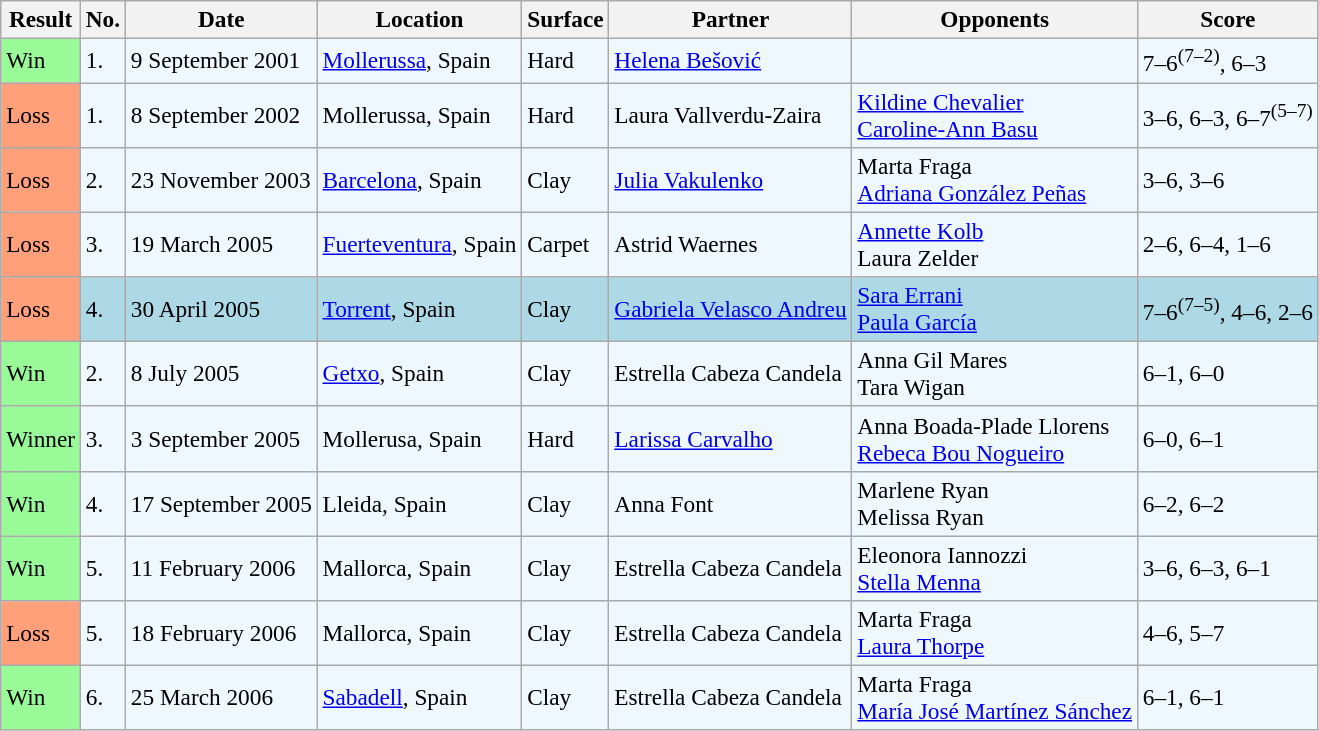<table class="sortable wikitable" style=font-size:97%>
<tr>
<th>Result</th>
<th>No.</th>
<th>Date</th>
<th>Location</th>
<th>Surface</th>
<th>Partner</th>
<th>Opponents</th>
<th>Score</th>
</tr>
<tr style="background:#f0f8ff;">
<td style="background:#98fb98;">Win</td>
<td>1.</td>
<td>9 September 2001</td>
<td><a href='#'>Mollerussa</a>, Spain</td>
<td>Hard</td>
<td> <a href='#'>Helena Bešović</a></td>
<td></td>
<td>7–6<sup>(7–2)</sup>, 6–3</td>
</tr>
<tr style="background:#f0f8ff;">
<td style="background:#ffa07a;">Loss</td>
<td>1.</td>
<td>8 September 2002</td>
<td>Mollerussa, Spain</td>
<td>Hard</td>
<td> Laura Vallverdu-Zaira</td>
<td> <a href='#'>Kildine Chevalier</a> <br>  <a href='#'>Caroline-Ann Basu</a></td>
<td>3–6, 6–3, 6–7<sup>(5–7)</sup></td>
</tr>
<tr style="background:#f0f8ff;">
<td style="background:#ffa07a;">Loss</td>
<td>2.</td>
<td>23 November 2003</td>
<td><a href='#'>Barcelona</a>, Spain</td>
<td>Clay</td>
<td> <a href='#'>Julia Vakulenko</a></td>
<td> Marta Fraga <br>  <a href='#'>Adriana González Peñas</a></td>
<td>3–6, 3–6</td>
</tr>
<tr style="background:#f0f8ff;">
<td style="background:#ffa07a;">Loss</td>
<td>3.</td>
<td>19 March 2005</td>
<td><a href='#'>Fuerteventura</a>, Spain</td>
<td>Carpet</td>
<td> Astrid Waernes</td>
<td> <a href='#'>Annette Kolb</a> <br>  Laura Zelder</td>
<td>2–6, 6–4, 1–6</td>
</tr>
<tr style="background:lightblue;">
<td style="background:#ffa07a;">Loss</td>
<td>4.</td>
<td>30 April 2005</td>
<td><a href='#'>Torrent</a>, Spain</td>
<td>Clay</td>
<td> <a href='#'>Gabriela Velasco Andreu</a></td>
<td> <a href='#'>Sara Errani</a> <br>  <a href='#'>Paula García</a></td>
<td>7–6<sup>(7–5)</sup>, 4–6, 2–6</td>
</tr>
<tr style="background:#f0f8ff;">
<td style="background:#98fb98;">Win</td>
<td>2.</td>
<td>8 July 2005</td>
<td><a href='#'>Getxo</a>, Spain</td>
<td>Clay</td>
<td> Estrella Cabeza Candela</td>
<td> Anna Gil Mares <br>  Tara Wigan</td>
<td>6–1, 6–0</td>
</tr>
<tr style="background:#f0f8ff;">
<td style="background:#98fb98;">Winner</td>
<td>3.</td>
<td>3 September 2005</td>
<td>Mollerusa, Spain</td>
<td>Hard</td>
<td> <a href='#'>Larissa Carvalho</a></td>
<td> Anna Boada-Plade Llorens <br>  <a href='#'>Rebeca Bou Nogueiro</a></td>
<td>6–0, 6–1</td>
</tr>
<tr style="background:#f0f8ff;">
<td style="background:#98fb98;">Win</td>
<td>4.</td>
<td>17 September 2005</td>
<td>Lleida, Spain</td>
<td>Clay</td>
<td> Anna Font</td>
<td> Marlene Ryan <br>  Melissa Ryan</td>
<td>6–2, 6–2</td>
</tr>
<tr style="background:#f0f8ff;">
<td style="background:#98fb98;">Win</td>
<td>5.</td>
<td>11 February 2006</td>
<td>Mallorca, Spain</td>
<td>Clay</td>
<td> Estrella Cabeza Candela</td>
<td> Eleonora Iannozzi <br>  <a href='#'>Stella Menna</a></td>
<td>3–6, 6–3, 6–1</td>
</tr>
<tr style="background:#f0f8ff;">
<td style="background:#ffa07a;">Loss</td>
<td>5.</td>
<td>18 February 2006</td>
<td>Mallorca, Spain</td>
<td>Clay</td>
<td> Estrella Cabeza Candela</td>
<td> Marta Fraga <br>  <a href='#'>Laura Thorpe</a></td>
<td>4–6, 5–7</td>
</tr>
<tr style="background:#f0f8ff;">
<td style="background:#98fb98;">Win</td>
<td>6.</td>
<td>25 March 2006</td>
<td><a href='#'>Sabadell</a>, Spain</td>
<td>Clay</td>
<td> Estrella Cabeza Candela</td>
<td> Marta Fraga <br>  <a href='#'>María José Martínez Sánchez</a></td>
<td>6–1, 6–1</td>
</tr>
</table>
